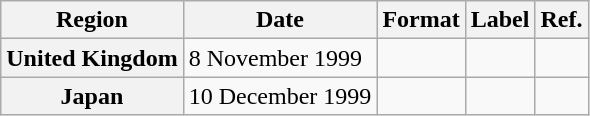<table class="wikitable plainrowheaders">
<tr>
<th scope="col">Region</th>
<th scope="col">Date</th>
<th scope="col">Format</th>
<th scope="col">Label</th>
<th scope="col">Ref.</th>
</tr>
<tr>
<th scope="row">United Kingdom</th>
<td>8 November 1999</td>
<td></td>
<td></td>
<td></td>
</tr>
<tr>
<th scope="row">Japan</th>
<td>10 December 1999</td>
<td></td>
<td></td>
<td></td>
</tr>
</table>
